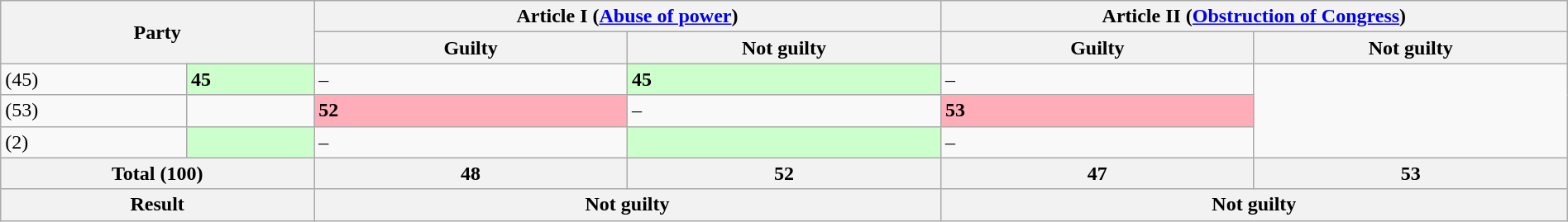<table class="wikitable" style="width:100%">
<tr>
<th style="width:20%;" colspan="2" rowspan="2">Party</th>
<th colspan="2">Article I (<a href='#'>Abuse of power</a>)</th>
<th colspan="2">Article II (<a href='#'>Obstruction of Congress</a>)</th>
</tr>
<tr>
<th style="width:20%;">Guilty</th>
<th style="width:20%;">Not guilty</th>
<th style="width:20%;">Guilty</th>
<th style="width:20%;">Not guilty</th>
</tr>
<tr>
<td> (45)</td>
<td style="background-color:#CCFFCC;"><strong>45</strong></td>
<td>–</td>
<td style="background-color:#CCFFCC;"><strong>45</strong></td>
<td>–</td>
</tr>
<tr>
<td> (53)</td>
<td></td>
<td style="background-color:#FFAEB9;"><strong>52</strong></td>
<td>–</td>
<td style="background-color:#FFAEB9;"><strong>53</strong></td>
</tr>
<tr>
<td> (2)</td>
<td style="background-color:#CCFFCC;"></td>
<td>–</td>
<td style="background-color:#CCFFCC;"></td>
<td>–</td>
</tr>
<tr>
<th colspan="2">Total (100)</th>
<th>48</th>
<th>52</th>
<th>47</th>
<th>53</th>
</tr>
<tr>
<th colspan="2">Result</th>
<th colspan="2">Not guilty</th>
<th colspan="2">Not guilty</th>
</tr>
</table>
